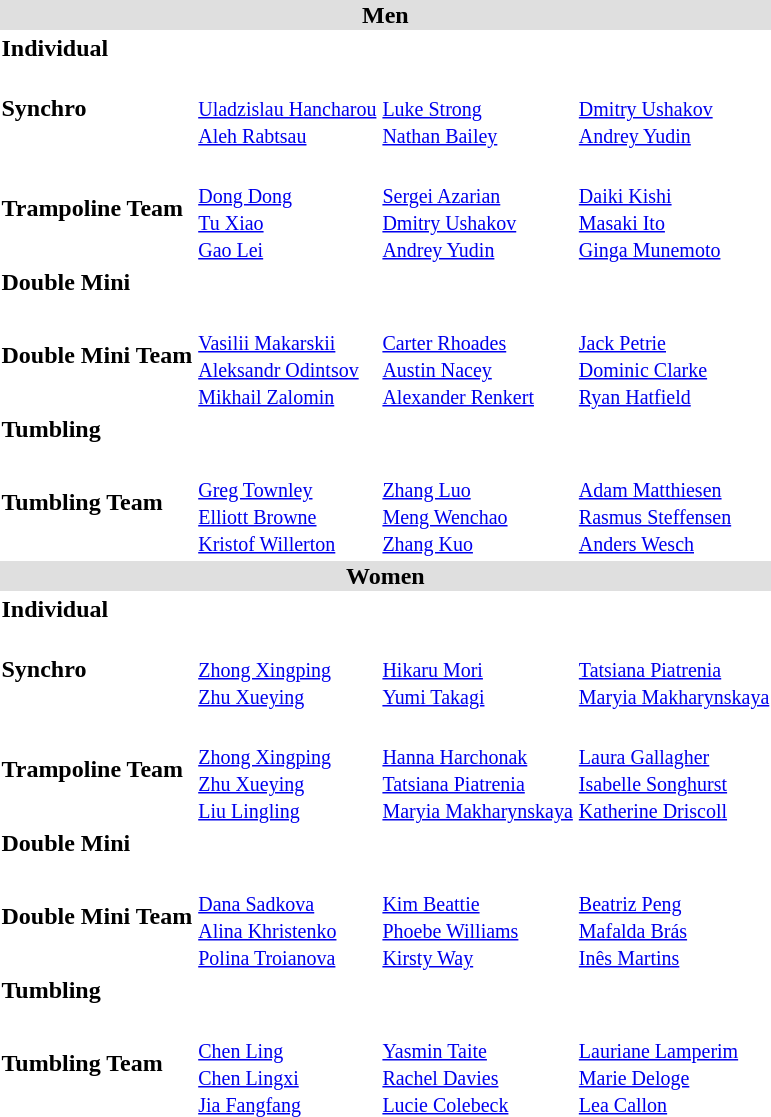<table>
<tr bgcolor="DFDFDF">
<td colspan="4" align="center"><strong>Men</strong></td>
</tr>
<tr>
<th scope=row style="text-align:left">Individual</th>
<td></td>
<td></td>
<td></td>
</tr>
<tr>
<th scope=row style="text-align:left">Synchro</th>
<td><br><small><a href='#'>Uladzislau Hancharou</a><br><a href='#'>Aleh Rabtsau</a></small></td>
<td><br><small><a href='#'>Luke Strong</a><br><a href='#'>Nathan Bailey</a></small></td>
<td><br><small><a href='#'>Dmitry Ushakov</a><br><a href='#'>Andrey Yudin</a></small></td>
</tr>
<tr>
<th scope=row style="text-align:left">Trampoline Team</th>
<td><br><small><a href='#'>Dong Dong</a><br><a href='#'>Tu Xiao</a><br><a href='#'>Gao Lei</a></small></td>
<td><br><small><a href='#'>Sergei Azarian</a><br><a href='#'>Dmitry Ushakov</a><br><a href='#'>Andrey Yudin</a></small></td>
<td><br><small><a href='#'>Daiki Kishi</a><br><a href='#'>Masaki Ito</a><br><a href='#'>Ginga Munemoto</a></small></td>
</tr>
<tr>
<th scope=row style="text-align:left">Double Mini</th>
<td></td>
<td></td>
<td></td>
</tr>
<tr>
<th scope=row style="text-align:left">Double Mini Team</th>
<td><br><small><a href='#'>Vasilii Makarskii</a><br><a href='#'>Aleksandr Odintsov</a><br><a href='#'>Mikhail Zalomin</a></small></td>
<td><br><small><a href='#'>Carter Rhoades</a><br><a href='#'>Austin Nacey</a><br><a href='#'>Alexander Renkert</a></small></td>
<td><br><small><a href='#'>Jack Petrie</a><br><a href='#'>Dominic Clarke</a><br><a href='#'>Ryan Hatfield</a></small></td>
</tr>
<tr>
<th scope=row style="text-align:left">Tumbling</th>
<td></td>
<td></td>
<td></td>
</tr>
<tr>
<th scope=row style="text-align:left">Tumbling Team</th>
<td><br><small><a href='#'>Greg Townley</a><br><a href='#'>Elliott Browne</a><br><a href='#'>Kristof Willerton</a></small></td>
<td><br><small><a href='#'>Zhang Luo</a><br><a href='#'>Meng Wenchao</a><br><a href='#'>Zhang Kuo</a></small></td>
<td><br><small><a href='#'>Adam Matthiesen</a><br><a href='#'>Rasmus Steffensen</a><br><a href='#'>Anders Wesch</a></small></td>
</tr>
<tr bgcolor="DFDFDF">
<td colspan="4" align="center"><strong>Women</strong></td>
</tr>
<tr>
<th scope=row style="text-align:left">Individual</th>
<td></td>
<td></td>
<td></td>
</tr>
<tr>
<th scope=row style="text-align:left">Synchro</th>
<td><br><small><a href='#'>Zhong Xingping</a><br><a href='#'>Zhu Xueying</a></small></td>
<td><br><small><a href='#'>Hikaru Mori</a><br><a href='#'>Yumi Takagi</a></small></td>
<td><br><small><a href='#'>Tatsiana Piatrenia</a><br><a href='#'>Maryia Makharynskaya</a></small></td>
</tr>
<tr>
<th scope=row style="text-align:left">Trampoline Team</th>
<td><br><small><a href='#'>Zhong Xingping</a><br><a href='#'>Zhu Xueying</a><br><a href='#'>Liu Lingling</a></small></td>
<td><br><small><a href='#'>Hanna Harchonak</a><br><a href='#'>Tatsiana Piatrenia</a><br><a href='#'>Maryia Makharynskaya</a></small></td>
<td><br><small><a href='#'>Laura Gallagher</a><br><a href='#'>Isabelle Songhurst</a><br><a href='#'>Katherine Driscoll</a></small></td>
</tr>
<tr>
<th scope=row style="text-align:left">Double Mini</th>
<td></td>
<td></td>
<td></td>
</tr>
<tr>
<th scope=row style="text-align:left">Double Mini Team</th>
<td><br><small><a href='#'>Dana Sadkova</a><br><a href='#'>Alina Khristenko</a><br><a href='#'>Polina Troianova</a></small></td>
<td><br><small><a href='#'>Kim Beattie</a><br><a href='#'>Phoebe Williams</a><br><a href='#'>Kirsty Way</a></small></td>
<td><br><small><a href='#'>Beatriz Peng</a><br><a href='#'>Mafalda Brás</a><br><a href='#'>Inês Martins</a></small></td>
</tr>
<tr>
<th scope=row style="text-align:left">Tumbling</th>
<td></td>
<td></td>
<td></td>
</tr>
<tr>
<th scope=row style="text-align:left">Tumbling Team</th>
<td><br><small><a href='#'>Chen Ling</a><br><a href='#'>Chen Lingxi</a><br><a href='#'>Jia Fangfang</a></small></td>
<td><br><small><a href='#'>Yasmin Taite</a><br><a href='#'>Rachel Davies</a><br><a href='#'>Lucie Colebeck</a></small></td>
<td><br><small><a href='#'>Lauriane Lamperim</a><br><a href='#'>Marie Deloge</a><br><a href='#'>Lea Callon</a></small></td>
</tr>
</table>
